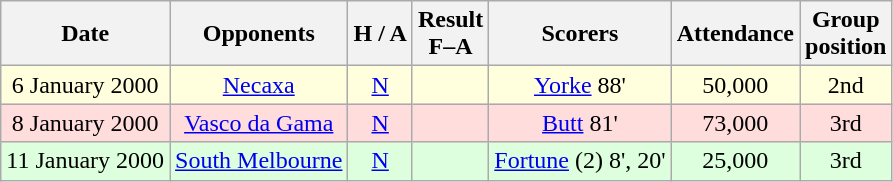<table class="wikitable" style="text-align:center">
<tr>
<th>Date</th>
<th>Opponents</th>
<th>H / A</th>
<th>Result<br>F–A</th>
<th>Scorers</th>
<th>Attendance</th>
<th>Group<br>position</th>
</tr>
<tr bgcolor="#ffffdd">
<td>6 January 2000</td>
<td><a href='#'>Necaxa</a></td>
<td><a href='#'>N</a></td>
<td></td>
<td><a href='#'>Yorke</a> 88'</td>
<td>50,000</td>
<td>2nd</td>
</tr>
<tr bgcolor="#ffdddd">
<td>8 January 2000</td>
<td><a href='#'>Vasco da Gama</a></td>
<td><a href='#'>N</a></td>
<td></td>
<td><a href='#'>Butt</a> 81'</td>
<td>73,000</td>
<td>3rd</td>
</tr>
<tr bgcolor="#ddffdd">
<td>11 January 2000</td>
<td><a href='#'>South Melbourne</a></td>
<td><a href='#'>N</a></td>
<td></td>
<td><a href='#'>Fortune</a> (2) 8', 20'</td>
<td>25,000</td>
<td>3rd</td>
</tr>
</table>
